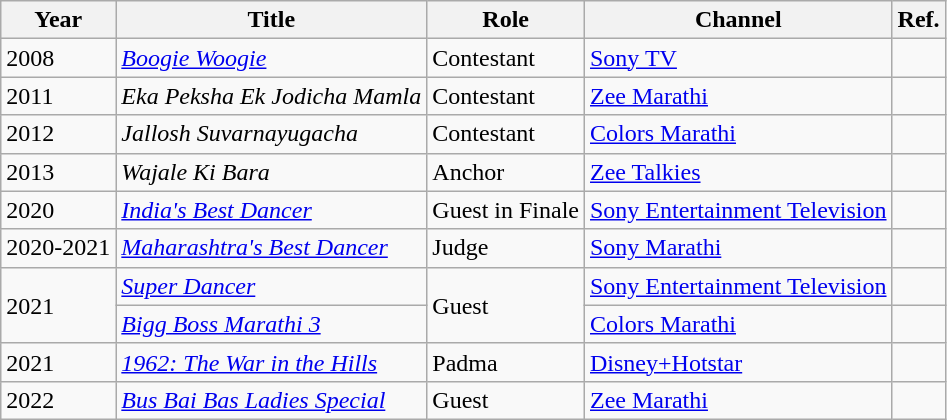<table class="wikitable sortable">
<tr>
<th>Year</th>
<th>Title</th>
<th class="unsortable">Role</th>
<th class="unsortable">Channel</th>
<th class="unsortable">Ref.</th>
</tr>
<tr>
<td>2008</td>
<td><em><a href='#'>Boogie Woogie</a></em></td>
<td>Contestant</td>
<td><a href='#'>Sony TV</a></td>
<td></td>
</tr>
<tr>
<td>2011</td>
<td><em>Eka Peksha Ek Jodicha Mamla</em></td>
<td>Contestant</td>
<td><a href='#'>Zee Marathi</a></td>
<td></td>
</tr>
<tr>
<td>2012</td>
<td><em>Jallosh Suvarnayugacha</em></td>
<td>Contestant</td>
<td><a href='#'>Colors Marathi</a></td>
<td></td>
</tr>
<tr>
<td>2013</td>
<td><em>Wajale Ki Bara</em></td>
<td>Anchor</td>
<td><a href='#'>Zee Talkies</a></td>
<td></td>
</tr>
<tr>
<td>2020</td>
<td><em><a href='#'>India's Best Dancer</a></em></td>
<td>Guest in Finale</td>
<td><a href='#'>Sony Entertainment Television</a></td>
<td></td>
</tr>
<tr>
<td>2020-2021</td>
<td><em><a href='#'>Maharashtra's Best Dancer</a></em></td>
<td>Judge</td>
<td><a href='#'>Sony Marathi</a></td>
<td></td>
</tr>
<tr>
<td rowspan="2">2021</td>
<td><em><a href='#'>Super Dancer</a></em></td>
<td rowspan="2">Guest</td>
<td><a href='#'>Sony Entertainment Television</a></td>
<td></td>
</tr>
<tr>
<td><em><a href='#'>Bigg Boss Marathi 3</a></em></td>
<td><a href='#'>Colors Marathi</a></td>
<td></td>
</tr>
<tr>
<td>2021</td>
<td><em><a href='#'>1962: The War in the Hills</a></em></td>
<td>Padma</td>
<td><a href='#'>Disney+Hotstar</a></td>
<td></td>
</tr>
<tr>
<td>2022</td>
<td><em><a href='#'>Bus Bai Bas Ladies Special</a></em></td>
<td>Guest</td>
<td><a href='#'>Zee Marathi</a></td>
<td></td>
</tr>
</table>
